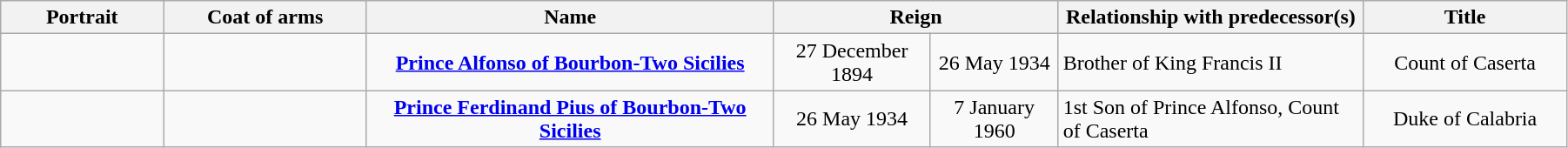<table width=95% class="wikitable">
<tr>
<th width=8%>Portrait</th>
<th width=10%>Coat of arms</th>
<th width=20%>Name</th>
<th colspan=2 width=14%>Reign</th>
<th width=15%>Relationship with predecessor(s)</th>
<th width=10%>Title</th>
</tr>
<tr>
<td align="center"></td>
<td align="center"></td>
<td align="center"><strong><a href='#'>Prince Alfonso of Bourbon-Two Sicilies</a></strong></td>
<td align="center">27 December 1894</td>
<td align="center">26 May 1934</td>
<td>Brother of King Francis II</td>
<td align="center">Count of Caserta</td>
</tr>
<tr>
<td align="center"></td>
<td align="center"></td>
<td align="center"><strong><a href='#'>Prince Ferdinand Pius of Bourbon-Two Sicilies</a></strong></td>
<td align="center">26 May 1934</td>
<td align="center">7 January 1960</td>
<td>1st Son of Prince Alfonso, Count of Caserta</td>
<td align="center">Duke of Calabria</td>
</tr>
</table>
